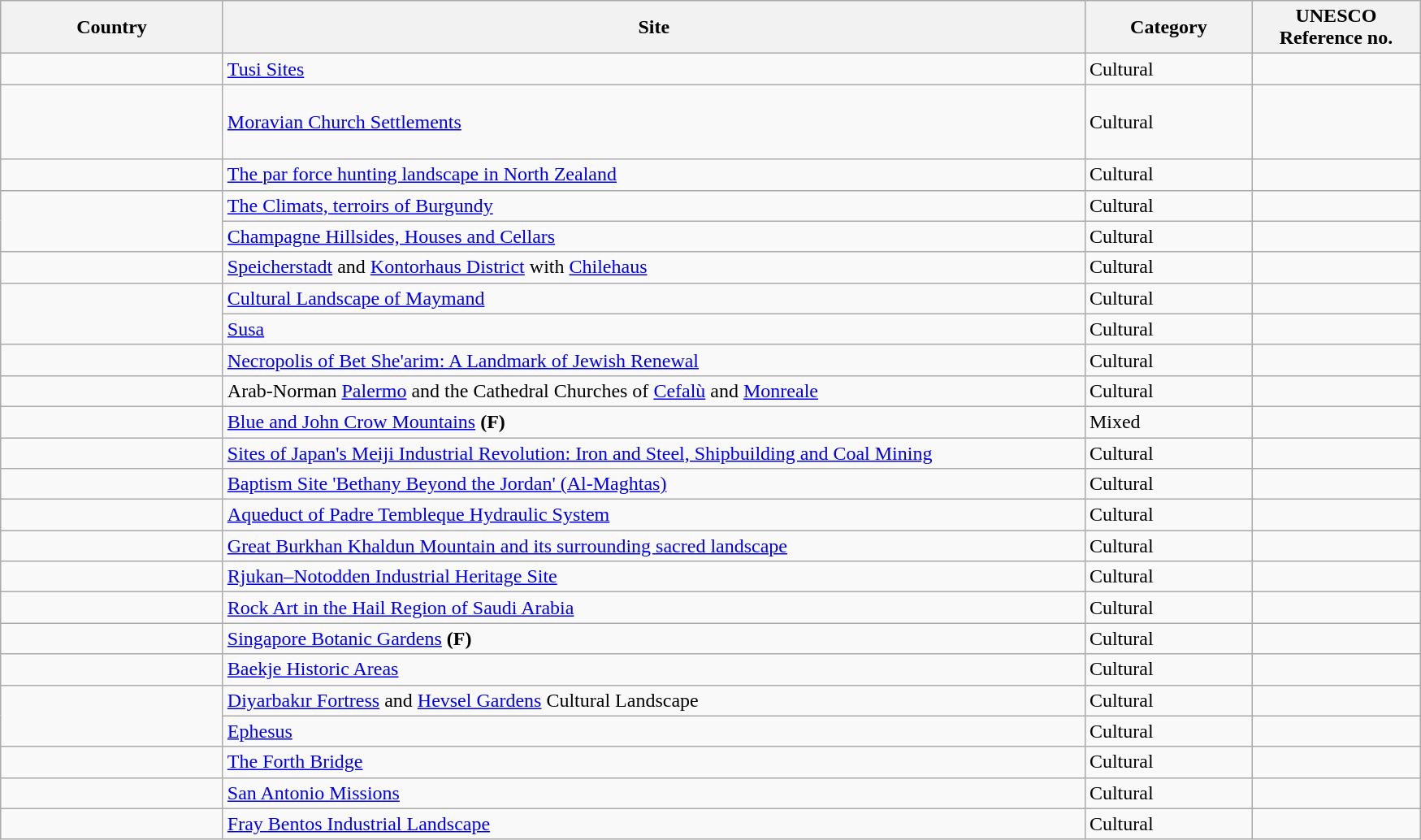<table class="wikitable sortable" style="font-size:100%;">
<tr>
<th scope="col" width="175">Country</th>
<th scope="col" width="700">Site</th>
<th scope="col" width="130">Category</th>
<th scope="col" width="130">UNESCO Reference no.</th>
</tr>
<tr>
<td></td>
<td><a href='#'>Tusi Sites</a></td>
<td>Cultural</td>
<td></td>
</tr>
<tr>
<td><br><br><br></td>
<td><a href='#'>Moravian Church Settlements</a></td>
<td>Cultural</td>
<td></td>
</tr>
<tr>
<td></td>
<td><a href='#'>The par force hunting landscape in North Zealand</a></td>
<td>Cultural</td>
<td></td>
</tr>
<tr>
<td rowspan="2"></td>
<td><a href='#'>The Climats, terroirs of Burgundy</a></td>
<td>Cultural</td>
<td></td>
</tr>
<tr>
<td><a href='#'>Champagne Hillsides, Houses and Cellars</a></td>
<td>Cultural</td>
<td></td>
</tr>
<tr>
<td></td>
<td><a href='#'>Speicherstadt</a> and <a href='#'>Kontorhaus District</a> with <a href='#'>Chilehaus</a></td>
<td>Cultural</td>
<td></td>
</tr>
<tr>
<td rowspan="2"></td>
<td><a href='#'>Cultural Landscape of Maymand</a></td>
<td>Cultural</td>
<td></td>
</tr>
<tr>
<td><a href='#'>Susa</a></td>
<td>Cultural</td>
<td></td>
</tr>
<tr>
<td></td>
<td><a href='#'>Necropolis of Bet She'arim: A Landmark of Jewish Renewal</a></td>
<td>Cultural</td>
<td></td>
</tr>
<tr>
<td></td>
<td>Arab-Norman <a href='#'>Palermo</a> and the Cathedral Churches of <a href='#'>Cefalù</a> and <a href='#'>Monreale</a></td>
<td>Cultural</td>
<td></td>
</tr>
<tr>
<td></td>
<td><a href='#'>Blue and John Crow Mountains</a> <strong>(F)</strong></td>
<td>Mixed</td>
<td></td>
</tr>
<tr>
<td></td>
<td><a href='#'>Sites of Japan's Meiji Industrial Revolution: Iron and Steel, Shipbuilding and Coal Mining</a></td>
<td>Cultural</td>
<td></td>
</tr>
<tr>
<td></td>
<td><a href='#'>Baptism Site 'Bethany Beyond the Jordan' (Al-Maghtas)</a></td>
<td>Cultural</td>
<td></td>
</tr>
<tr>
<td></td>
<td><a href='#'>Aqueduct of Padre Tembleque Hydraulic System</a></td>
<td>Cultural</td>
<td></td>
</tr>
<tr>
<td></td>
<td><a href='#'>Great Burkhan Khaldun Mountain and its surrounding sacred landscape</a></td>
<td>Cultural</td>
<td></td>
</tr>
<tr>
<td></td>
<td><a href='#'>Rjukan–Notodden Industrial Heritage Site</a></td>
<td>Cultural</td>
<td></td>
</tr>
<tr>
<td></td>
<td><a href='#'>Rock Art in the Hail Region of Saudi Arabia</a></td>
<td>Cultural</td>
<td></td>
</tr>
<tr>
<td></td>
<td><a href='#'>Singapore Botanic Gardens</a> <strong>(F)</strong></td>
<td>Cultural</td>
<td></td>
</tr>
<tr>
<td></td>
<td><a href='#'>Baekje Historic Areas</a></td>
<td>Cultural</td>
<td></td>
</tr>
<tr>
<td rowspan="2"></td>
<td><a href='#'>Diyarbakır Fortress</a> and <a href='#'>Hevsel Gardens</a> Cultural Landscape</td>
<td>Cultural</td>
<td></td>
</tr>
<tr>
<td><a href='#'>Ephesus</a></td>
<td>Cultural</td>
<td></td>
</tr>
<tr>
<td></td>
<td><a href='#'>The Forth Bridge</a></td>
<td>Cultural</td>
<td></td>
</tr>
<tr>
<td></td>
<td><a href='#'>San Antonio Missions</a></td>
<td>Cultural</td>
<td></td>
</tr>
<tr>
<td></td>
<td><a href='#'>Fray Bentos Industrial Landscape</a></td>
<td>Cultural</td>
<td></td>
</tr>
</table>
